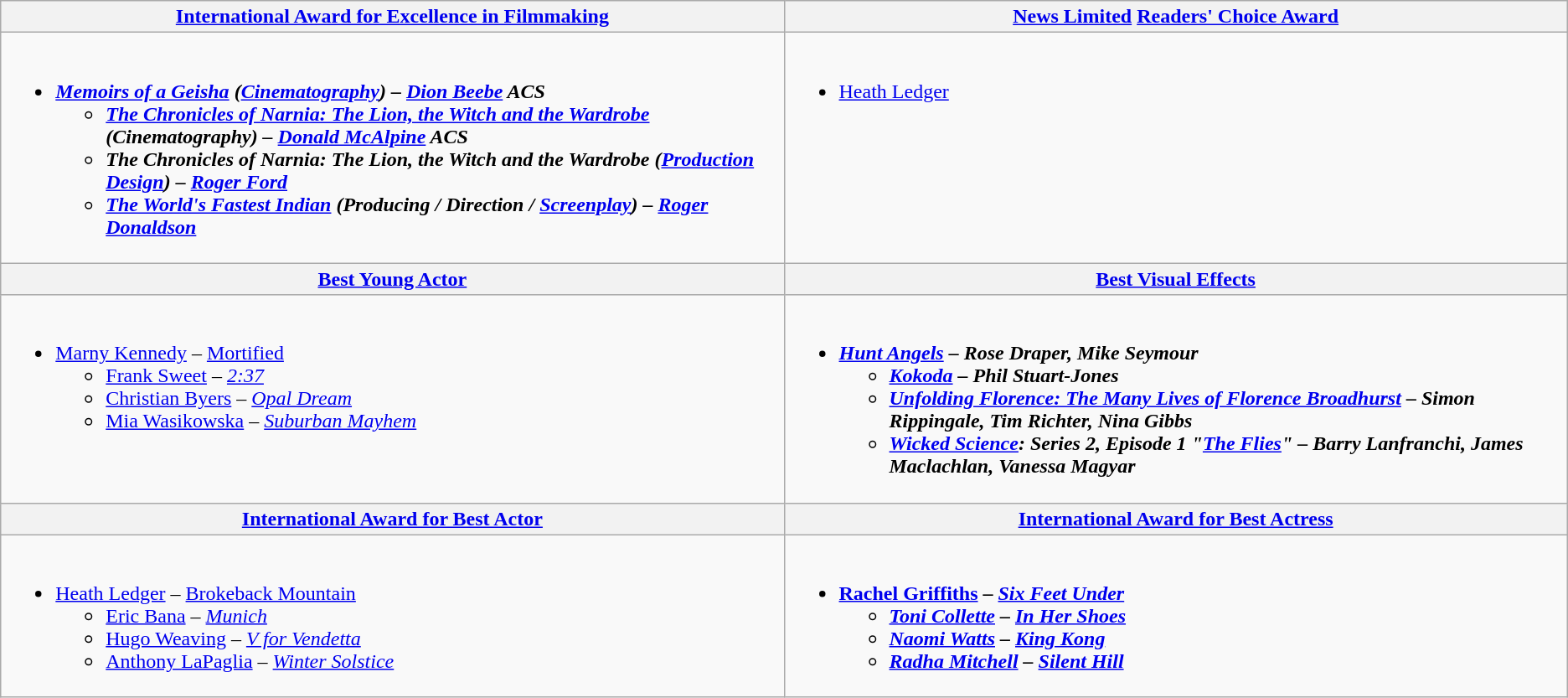<table class="wikitable">
<tr>
<th><a href='#'>International Award for Excellence in Filmmaking</a></th>
<th><strong><a href='#'>News Limited</a> <a href='#'>Readers' Choice Award</a></strong></th>
</tr>
<tr>
<td width="50%" valign="top"><br><ul><li><strong><em><a href='#'>Memoirs of a Geisha</a><em> (<a href='#'>Cinematography</a>) – <a href='#'>Dion Beebe</a> ACS<strong><ul><li></em><a href='#'>The Chronicles of Narnia: The Lion, the Witch and the Wardrobe</a><em> (Cinematography) – <a href='#'>Donald McAlpine</a> ACS</li><li></em>The Chronicles of Narnia: The Lion, the Witch and the Wardrobe<em> (<a href='#'>Production Design</a>) – <a href='#'>Roger Ford</a></li><li></em><a href='#'>The World's Fastest Indian</a><em> (Producing / Direction / <a href='#'>Screenplay</a>) – <a href='#'>Roger Donaldson</a></li></ul></li></ul></td>
<td valign="top"><br><ul><li></strong><a href='#'>Heath Ledger</a><strong></li></ul></td>
</tr>
<tr>
<th><a href='#'>Best Young Actor</a></th>
<th><a href='#'>Best Visual Effects</a></th>
</tr>
<tr>
<td valign="top"><br><ul><li></strong><a href='#'>Marny Kennedy</a> – </em><a href='#'>Mortified</a></em></strong><ul><li><a href='#'>Frank Sweet</a> – <em><a href='#'>2:37</a></em></li><li><a href='#'>Christian Byers</a> – <em><a href='#'>Opal Dream</a></em></li><li><a href='#'>Mia Wasikowska</a> – <em><a href='#'>Suburban Mayhem</a></em></li></ul></li></ul></td>
<td valign="top"><br><ul><li><strong><em><a href='#'>Hunt Angels</a><em> – Rose Draper, Mike Seymour<strong><ul><li></em><a href='#'>Kokoda</a><em> – Phil Stuart-Jones</li><li></em><a href='#'>Unfolding Florence: The Many Lives of Florence Broadhurst</a><em> – Simon Rippingale, Tim Richter, Nina Gibbs</li><li></em><a href='#'>Wicked Science</a><em>: Series 2, Episode 1 "<a href='#'>The Flies</a>" – Barry Lanfranchi, James Maclachlan, Vanessa Magyar</li></ul></li></ul></td>
</tr>
<tr>
<th></strong><a href='#'>International Award for Best Actor</a><strong></th>
<th></strong><a href='#'>International Award for Best Actress</a><strong></th>
</tr>
<tr>
<td valign="top"><br><ul><li></strong><a href='#'>Heath Ledger</a> – </em><a href='#'>Brokeback Mountain</a></em></strong><ul><li><a href='#'>Eric Bana</a> – <em><a href='#'>Munich</a></em></li><li><a href='#'>Hugo Weaving</a> – <em><a href='#'>V for Vendetta</a></em></li><li><a href='#'>Anthony LaPaglia</a> – <em><a href='#'>Winter Solstice</a></em></li></ul></li></ul></td>
<td valign="top"><br><ul><li><strong><a href='#'>Rachel Griffiths</a> – <em><a href='#'>Six Feet Under</a><strong><em><ul><li><a href='#'>Toni Collette</a> – </em><a href='#'>In Her Shoes</a><em></li><li><a href='#'>Naomi Watts</a> – <a href='#'></em>King Kong<em></a></li><li><a href='#'>Radha Mitchell</a> – </em><a href='#'>Silent Hill</a><em></li></ul></li></ul></td>
</tr>
</table>
